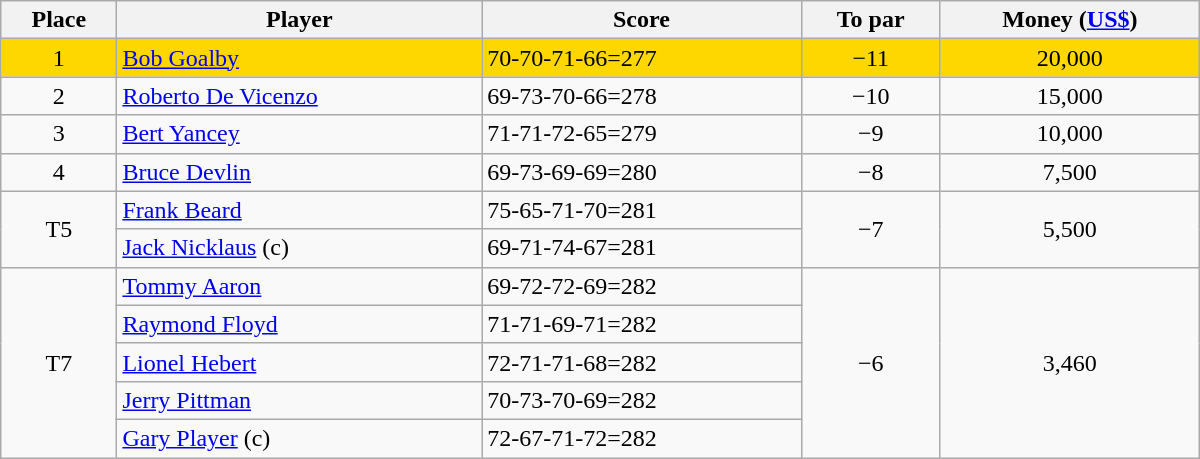<table class="wikitable" style="width:50em; margin-bottom:0">
<tr>
<th>Place</th>
<th>Player</th>
<th>Score</th>
<th>To par</th>
<th>Money (<a href='#'>US$</a>)</th>
</tr>
<tr style="background:gold">
<td align=center>1</td>
<td> <a href='#'>Bob Goalby</a></td>
<td>70-70-71-66=277</td>
<td align=center>−11</td>
<td align=center>20,000</td>
</tr>
<tr>
<td align=center>2</td>
<td> <a href='#'>Roberto De Vicenzo</a></td>
<td>69-73-70-66=278</td>
<td align=center>−10</td>
<td align=center>15,000</td>
</tr>
<tr>
<td align=center>3</td>
<td> <a href='#'>Bert Yancey</a></td>
<td>71-71-72-65=279</td>
<td align=center>−9</td>
<td align=center>10,000</td>
</tr>
<tr>
<td align=center>4</td>
<td> <a href='#'>Bruce Devlin</a></td>
<td>69-73-69-69=280</td>
<td align=center>−8</td>
<td align=center>7,500</td>
</tr>
<tr>
<td rowspan=2 align=center>T5</td>
<td> <a href='#'>Frank Beard</a></td>
<td>75-65-71-70=281</td>
<td rowspan=2 align=center>−7</td>
<td rowspan=2 align=center>5,500</td>
</tr>
<tr>
<td> <a href='#'>Jack Nicklaus</a> (c)</td>
<td>69-71-74-67=281</td>
</tr>
<tr>
<td rowspan=5 align=center>T7</td>
<td> <a href='#'>Tommy Aaron</a></td>
<td>69-72-72-69=282</td>
<td rowspan=5 align=center>−6</td>
<td rowspan=5 align=center>3,460</td>
</tr>
<tr>
<td> <a href='#'>Raymond Floyd</a></td>
<td>71-71-69-71=282</td>
</tr>
<tr>
<td> <a href='#'>Lionel Hebert</a></td>
<td>72-71-71-68=282</td>
</tr>
<tr>
<td> <a href='#'>Jerry Pittman</a></td>
<td>70-73-70-69=282</td>
</tr>
<tr>
<td> <a href='#'>Gary Player</a> (c)</td>
<td>72-67-71-72=282</td>
</tr>
</table>
